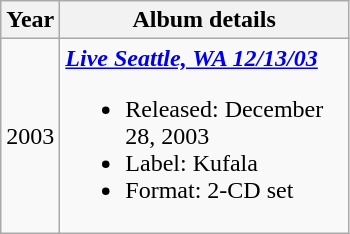<table class ="wikitable" border="1">
<tr>
<th>Year</th>
<th width="185">Album details</th>
</tr>
<tr>
<td>2003</td>
<td><strong><em><a href='#'>Live Seattle, WA 12/13/03</a></em></strong><br><ul><li>Released: December 28, 2003</li><li>Label: Kufala</li><li>Format: 2-CD set</li></ul></td>
</tr>
</table>
